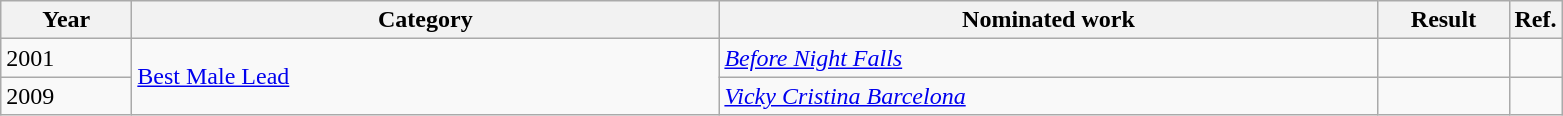<table class=wikitable>
<tr>
<th scope="col" style="width:5em;">Year</th>
<th scope="col" style="width:24em;">Category</th>
<th scope="col" style="width:27em;">Nominated work</th>
<th scope="col" style="width:5em;">Result</th>
<th>Ref.</th>
</tr>
<tr>
<td>2001</td>
<td rowspan="2"><a href='#'>Best Male Lead</a></td>
<td><em><a href='#'>Before Night Falls</a></em></td>
<td></td>
<td></td>
</tr>
<tr>
<td>2009</td>
<td><em><a href='#'>Vicky Cristina Barcelona</a></em></td>
<td></td>
<td></td>
</tr>
</table>
